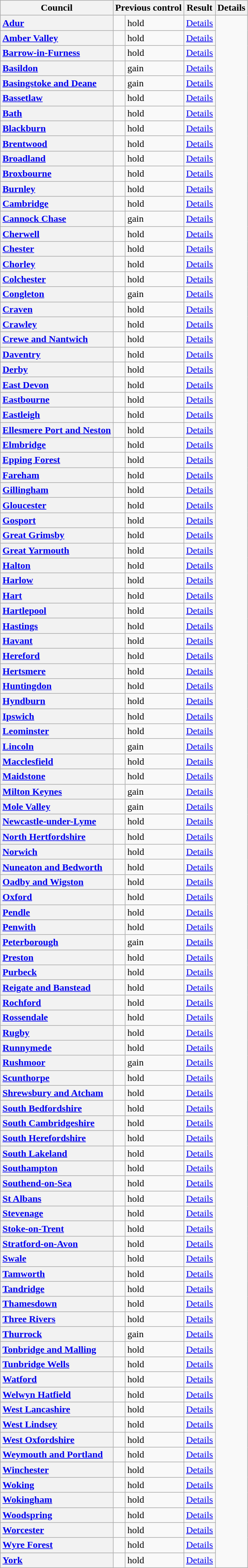<table class="wikitable sortable" border="1">
<tr>
<th scope="col">Council</th>
<th colspan=2>Previous control</th>
<th colspan=2>Result</th>
<th class="unsortable" scope="col">Details</th>
</tr>
<tr>
<th scope="row" style="text-align: left;"><a href='#'>Adur</a></th>
<td></td>
<td> hold</td>
<td><a href='#'>Details</a></td>
</tr>
<tr>
<th scope="row" style="text-align: left;"><a href='#'>Amber Valley</a></th>
<td></td>
<td> hold</td>
<td><a href='#'>Details</a></td>
</tr>
<tr>
<th scope="row" style="text-align: left;"><a href='#'>Barrow-in-Furness</a></th>
<td></td>
<td> hold</td>
<td><a href='#'>Details</a></td>
</tr>
<tr>
<th scope="row" style="text-align: left;"><a href='#'>Basildon</a></th>
<td></td>
<td> gain</td>
<td><a href='#'>Details</a></td>
</tr>
<tr>
<th scope="row" style="text-align: left;"><a href='#'>Basingstoke and Deane</a></th>
<td></td>
<td> gain</td>
<td><a href='#'>Details</a></td>
</tr>
<tr>
<th scope="row" style="text-align: left;"><a href='#'>Bassetlaw</a></th>
<td></td>
<td> hold</td>
<td><a href='#'>Details</a></td>
</tr>
<tr>
<th scope="row" style="text-align: left;"><a href='#'>Bath</a></th>
<td></td>
<td> hold</td>
<td><a href='#'>Details</a></td>
</tr>
<tr>
<th scope="row" style="text-align: left;"><a href='#'>Blackburn</a></th>
<td></td>
<td> hold</td>
<td><a href='#'>Details</a></td>
</tr>
<tr>
<th scope="row" style="text-align: left;"><a href='#'>Brentwood</a></th>
<td></td>
<td> hold</td>
<td><a href='#'>Details</a></td>
</tr>
<tr>
<th scope="row" style="text-align: left;"><a href='#'>Broadland</a></th>
<td></td>
<td> hold</td>
<td><a href='#'>Details</a></td>
</tr>
<tr>
<th scope="row" style="text-align: left;"><a href='#'>Broxbourne</a></th>
<td></td>
<td> hold</td>
<td><a href='#'>Details</a></td>
</tr>
<tr>
<th scope="row" style="text-align: left;"><a href='#'>Burnley</a></th>
<td></td>
<td> hold</td>
<td><a href='#'>Details</a></td>
</tr>
<tr>
<th scope="row" style="text-align: left;"><a href='#'>Cambridge</a></th>
<td></td>
<td> hold</td>
<td><a href='#'>Details</a></td>
</tr>
<tr>
<th scope="row" style="text-align: left;"><a href='#'>Cannock Chase</a></th>
<td></td>
<td> gain</td>
<td><a href='#'>Details</a></td>
</tr>
<tr>
<th scope="row" style="text-align: left;"><a href='#'>Cherwell</a></th>
<td></td>
<td> hold</td>
<td><a href='#'>Details</a></td>
</tr>
<tr>
<th scope="row" style="text-align: left;"><a href='#'>Chester</a></th>
<td></td>
<td> hold</td>
<td><a href='#'>Details</a></td>
</tr>
<tr>
<th scope="row" style="text-align: left;"><a href='#'>Chorley</a></th>
<td></td>
<td> hold</td>
<td><a href='#'>Details</a></td>
</tr>
<tr>
<th scope="row" style="text-align: left;"><a href='#'>Colchester</a></th>
<td></td>
<td> hold</td>
<td><a href='#'>Details</a></td>
</tr>
<tr>
<th scope="row" style="text-align: left;"><a href='#'>Congleton</a></th>
<td></td>
<td> gain</td>
<td><a href='#'>Details</a></td>
</tr>
<tr>
<th scope="row" style="text-align: left;"><a href='#'>Craven</a></th>
<td></td>
<td> hold</td>
<td><a href='#'>Details</a></td>
</tr>
<tr>
<th scope="row" style="text-align: left;"><a href='#'>Crawley</a></th>
<td></td>
<td> hold</td>
<td><a href='#'>Details</a></td>
</tr>
<tr>
<th scope="row" style="text-align: left;"><a href='#'>Crewe and Nantwich</a></th>
<td></td>
<td> hold</td>
<td><a href='#'>Details</a></td>
</tr>
<tr>
<th scope="row" style="text-align: left;"><a href='#'>Daventry</a></th>
<td></td>
<td> hold</td>
<td><a href='#'>Details</a></td>
</tr>
<tr>
<th scope="row" style="text-align: left;"><a href='#'>Derby</a></th>
<td></td>
<td> hold</td>
<td><a href='#'>Details</a></td>
</tr>
<tr>
<th scope="row" style="text-align: left;"><a href='#'>East Devon</a></th>
<td></td>
<td> hold</td>
<td><a href='#'>Details</a></td>
</tr>
<tr>
<th scope="row" style="text-align: left;"><a href='#'>Eastbourne</a></th>
<td></td>
<td> hold</td>
<td><a href='#'>Details</a></td>
</tr>
<tr>
<th scope="row" style="text-align: left;"><a href='#'>Eastleigh</a></th>
<td></td>
<td> hold</td>
<td><a href='#'>Details</a></td>
</tr>
<tr>
<th scope="row" style="text-align: left;"><a href='#'>Ellesmere Port and Neston</a></th>
<td></td>
<td> hold</td>
<td><a href='#'>Details</a></td>
</tr>
<tr>
<th scope="row" style="text-align: left;"><a href='#'>Elmbridge</a></th>
<td></td>
<td> hold</td>
<td><a href='#'>Details</a></td>
</tr>
<tr>
<th scope="row" style="text-align: left;"><a href='#'>Epping Forest</a></th>
<td></td>
<td> hold</td>
<td><a href='#'>Details</a></td>
</tr>
<tr>
<th scope="row" style="text-align: left;"><a href='#'>Fareham</a></th>
<td></td>
<td> hold</td>
<td><a href='#'>Details</a></td>
</tr>
<tr>
<th scope="row" style="text-align: left;"><a href='#'>Gillingham</a></th>
<td></td>
<td> hold</td>
<td><a href='#'>Details</a></td>
</tr>
<tr>
<th scope="row" style="text-align: left;"><a href='#'>Gloucester</a></th>
<td></td>
<td> hold</td>
<td><a href='#'>Details</a></td>
</tr>
<tr>
<th scope="row" style="text-align: left;"><a href='#'>Gosport</a></th>
<td></td>
<td> hold</td>
<td><a href='#'>Details</a></td>
</tr>
<tr>
<th scope="row" style="text-align: left;"><a href='#'>Great Grimsby</a></th>
<td></td>
<td> hold</td>
<td><a href='#'>Details</a></td>
</tr>
<tr>
<th scope="row" style="text-align: left;"><a href='#'>Great Yarmouth</a></th>
<td></td>
<td> hold</td>
<td><a href='#'>Details</a></td>
</tr>
<tr>
<th scope="row" style="text-align: left;"><a href='#'>Halton</a></th>
<td></td>
<td> hold</td>
<td><a href='#'>Details</a></td>
</tr>
<tr>
<th scope="row" style="text-align: left;"><a href='#'>Harlow</a></th>
<td></td>
<td> hold</td>
<td><a href='#'>Details</a></td>
</tr>
<tr>
<th scope="row" style="text-align: left;"><a href='#'>Hart</a></th>
<td></td>
<td> hold</td>
<td><a href='#'>Details</a></td>
</tr>
<tr>
<th scope="row" style="text-align: left;"><a href='#'>Hartlepool</a></th>
<td></td>
<td> hold</td>
<td><a href='#'>Details</a></td>
</tr>
<tr>
<th scope="row" style="text-align: left;"><a href='#'>Hastings</a></th>
<td></td>
<td> hold</td>
<td><a href='#'>Details</a></td>
</tr>
<tr>
<th scope="row" style="text-align: left;"><a href='#'>Havant</a></th>
<td></td>
<td> hold</td>
<td><a href='#'>Details</a></td>
</tr>
<tr>
<th scope="row" style="text-align: left;"><a href='#'>Hereford</a></th>
<td></td>
<td> hold</td>
<td><a href='#'>Details</a></td>
</tr>
<tr>
<th scope="row" style="text-align: left;"><a href='#'>Hertsmere</a></th>
<td></td>
<td> hold</td>
<td><a href='#'>Details</a></td>
</tr>
<tr>
<th scope="row" style="text-align: left;"><a href='#'>Huntingdon</a></th>
<td></td>
<td> hold</td>
<td><a href='#'>Details</a></td>
</tr>
<tr>
<th scope="row" style="text-align: left;"><a href='#'>Hyndburn</a></th>
<td></td>
<td> hold</td>
<td><a href='#'>Details</a></td>
</tr>
<tr>
<th scope="row" style="text-align: left;"><a href='#'>Ipswich</a></th>
<td></td>
<td> hold</td>
<td><a href='#'>Details</a></td>
</tr>
<tr>
<th scope="row" style="text-align: left;"><a href='#'>Leominster</a></th>
<td></td>
<td> hold</td>
<td><a href='#'>Details</a></td>
</tr>
<tr>
<th scope="row" style="text-align: left;"><a href='#'>Lincoln</a></th>
<td></td>
<td> gain</td>
<td><a href='#'>Details</a></td>
</tr>
<tr>
<th scope="row" style="text-align: left;"><a href='#'>Macclesfield</a></th>
<td></td>
<td> hold</td>
<td><a href='#'>Details</a></td>
</tr>
<tr>
<th scope="row" style="text-align: left;"><a href='#'>Maidstone</a></th>
<td></td>
<td> hold</td>
<td><a href='#'>Details</a></td>
</tr>
<tr>
<th scope="row" style="text-align: left;"><a href='#'>Milton Keynes</a></th>
<td></td>
<td> gain</td>
<td><a href='#'>Details</a></td>
</tr>
<tr>
<th scope="row" style="text-align: left;"><a href='#'>Mole Valley</a></th>
<td></td>
<td> gain</td>
<td><a href='#'>Details</a></td>
</tr>
<tr>
<th scope="row" style="text-align: left;"><a href='#'>Newcastle-under-Lyme</a></th>
<td></td>
<td> hold</td>
<td><a href='#'>Details</a></td>
</tr>
<tr>
<th scope="row" style="text-align: left;"><a href='#'>North Hertfordshire</a></th>
<td></td>
<td> hold</td>
<td><a href='#'>Details</a></td>
</tr>
<tr>
<th scope="row" style="text-align: left;"><a href='#'>Norwich</a></th>
<td></td>
<td> hold</td>
<td><a href='#'>Details</a></td>
</tr>
<tr>
<th scope="row" style="text-align: left;"><a href='#'>Nuneaton and Bedworth</a></th>
<td></td>
<td> hold</td>
<td><a href='#'>Details</a></td>
</tr>
<tr>
<th scope="row" style="text-align: left;"><a href='#'>Oadby and Wigston</a></th>
<td></td>
<td> hold</td>
<td><a href='#'>Details</a></td>
</tr>
<tr>
<th scope="row" style="text-align: left;"><a href='#'>Oxford</a></th>
<td></td>
<td> hold</td>
<td><a href='#'>Details</a></td>
</tr>
<tr>
<th scope="row" style="text-align: left;"><a href='#'>Pendle</a></th>
<td></td>
<td> hold</td>
<td><a href='#'>Details</a></td>
</tr>
<tr>
<th scope="row" style="text-align: left;"><a href='#'>Penwith</a></th>
<td></td>
<td> hold</td>
<td><a href='#'>Details</a></td>
</tr>
<tr>
<th scope="row" style="text-align: left;"><a href='#'>Peterborough</a></th>
<td></td>
<td> gain</td>
<td><a href='#'>Details</a></td>
</tr>
<tr>
<th scope="row" style="text-align: left;"><a href='#'>Preston</a></th>
<td></td>
<td> hold</td>
<td><a href='#'>Details</a></td>
</tr>
<tr>
<th scope="row" style="text-align: left;"><a href='#'>Purbeck</a></th>
<td></td>
<td> hold</td>
<td><a href='#'>Details</a></td>
</tr>
<tr>
<th scope="row" style="text-align: left;"><a href='#'>Reigate and Banstead</a></th>
<td></td>
<td> hold</td>
<td><a href='#'>Details</a></td>
</tr>
<tr>
<th scope="row" style="text-align: left;"><a href='#'>Rochford</a></th>
<td></td>
<td> hold</td>
<td><a href='#'>Details</a></td>
</tr>
<tr>
<th scope="row" style="text-align: left;"><a href='#'>Rossendale</a></th>
<td></td>
<td> hold</td>
<td><a href='#'>Details</a></td>
</tr>
<tr>
<th scope="row" style="text-align: left;"><a href='#'>Rugby</a></th>
<td></td>
<td> hold</td>
<td><a href='#'>Details</a></td>
</tr>
<tr>
<th scope="row" style="text-align: left;"><a href='#'>Runnymede</a></th>
<td></td>
<td> hold</td>
<td><a href='#'>Details</a></td>
</tr>
<tr>
<th scope="row" style="text-align: left;"><a href='#'>Rushmoor</a></th>
<td></td>
<td> gain</td>
<td><a href='#'>Details</a></td>
</tr>
<tr>
<th scope="row" style="text-align: left;"><a href='#'>Scunthorpe</a></th>
<td></td>
<td> hold</td>
<td><a href='#'>Details</a></td>
</tr>
<tr>
<th scope="row" style="text-align: left;"><a href='#'>Shrewsbury and Atcham</a></th>
<td></td>
<td> hold</td>
<td><a href='#'>Details</a></td>
</tr>
<tr>
<th scope="row" style="text-align: left;"><a href='#'>South Bedfordshire</a></th>
<td></td>
<td> hold</td>
<td><a href='#'>Details</a></td>
</tr>
<tr>
<th scope="row" style="text-align: left;"><a href='#'>South Cambridgeshire</a></th>
<td></td>
<td> hold</td>
<td><a href='#'>Details</a></td>
</tr>
<tr>
<th scope="row" style="text-align: left;"><a href='#'>South Herefordshire</a></th>
<td></td>
<td> hold</td>
<td><a href='#'>Details</a></td>
</tr>
<tr>
<th scope="row" style="text-align: left;"><a href='#'>South Lakeland</a></th>
<td></td>
<td> hold</td>
<td><a href='#'>Details</a></td>
</tr>
<tr>
<th scope="row" style="text-align: left;"><a href='#'>Southampton</a></th>
<td></td>
<td> hold</td>
<td><a href='#'>Details</a></td>
</tr>
<tr>
<th scope="row" style="text-align: left;"><a href='#'>Southend-on-Sea</a></th>
<td></td>
<td> hold</td>
<td><a href='#'>Details</a></td>
</tr>
<tr>
<th scope="row" style="text-align: left;"><a href='#'>St Albans</a></th>
<td></td>
<td> hold</td>
<td><a href='#'>Details</a></td>
</tr>
<tr>
<th scope="row" style="text-align: left;"><a href='#'>Stevenage</a></th>
<td></td>
<td> hold</td>
<td><a href='#'>Details</a></td>
</tr>
<tr>
<th scope="row" style="text-align: left;"><a href='#'>Stoke-on-Trent</a></th>
<td></td>
<td> hold</td>
<td><a href='#'>Details</a></td>
</tr>
<tr>
<th scope="row" style="text-align: left;"><a href='#'>Stratford-on-Avon</a></th>
<td></td>
<td> hold</td>
<td><a href='#'>Details</a></td>
</tr>
<tr>
<th scope="row" style="text-align: left;"><a href='#'>Swale</a></th>
<td></td>
<td> hold</td>
<td><a href='#'>Details</a></td>
</tr>
<tr>
<th scope="row" style="text-align: left;"><a href='#'>Tamworth</a></th>
<td></td>
<td> hold</td>
<td><a href='#'>Details</a></td>
</tr>
<tr>
<th scope="row" style="text-align: left;"><a href='#'>Tandridge</a></th>
<td></td>
<td> hold</td>
<td><a href='#'>Details</a></td>
</tr>
<tr>
<th scope="row" style="text-align: left;"><a href='#'>Thamesdown</a></th>
<td></td>
<td> hold</td>
<td><a href='#'>Details</a></td>
</tr>
<tr>
<th scope="row" style="text-align: left;"><a href='#'>Three Rivers</a></th>
<td></td>
<td> hold</td>
<td><a href='#'>Details</a></td>
</tr>
<tr>
<th scope="row" style="text-align: left;"><a href='#'>Thurrock</a></th>
<td></td>
<td> gain</td>
<td><a href='#'>Details</a></td>
</tr>
<tr>
<th scope="row" style="text-align: left;"><a href='#'>Tonbridge and Malling</a></th>
<td></td>
<td> hold</td>
<td><a href='#'>Details</a></td>
</tr>
<tr>
<th scope="row" style="text-align: left;"><a href='#'>Tunbridge Wells</a></th>
<td></td>
<td> hold</td>
<td><a href='#'>Details</a></td>
</tr>
<tr>
<th scope="row" style="text-align: left;"><a href='#'>Watford</a></th>
<td></td>
<td> hold</td>
<td><a href='#'>Details</a></td>
</tr>
<tr>
<th scope="row" style="text-align: left;"><a href='#'>Welwyn Hatfield</a></th>
<td></td>
<td> hold</td>
<td><a href='#'>Details</a></td>
</tr>
<tr>
<th scope="row" style="text-align: left;"><a href='#'>West Lancashire</a></th>
<td></td>
<td> hold</td>
<td><a href='#'>Details</a></td>
</tr>
<tr>
<th scope="row" style="text-align: left;"><a href='#'>West Lindsey</a></th>
<td></td>
<td> hold</td>
<td><a href='#'>Details</a></td>
</tr>
<tr>
<th scope="row" style="text-align: left;"><a href='#'>West Oxfordshire</a></th>
<td></td>
<td> hold</td>
<td><a href='#'>Details</a></td>
</tr>
<tr>
<th scope="row" style="text-align: left;"><a href='#'>Weymouth and Portland</a></th>
<td></td>
<td> hold</td>
<td><a href='#'>Details</a></td>
</tr>
<tr>
<th scope="row" style="text-align: left;"><a href='#'>Winchester</a></th>
<td></td>
<td> hold</td>
<td><a href='#'>Details</a></td>
</tr>
<tr>
<th scope="row" style="text-align: left;"><a href='#'>Woking</a></th>
<td></td>
<td> hold</td>
<td><a href='#'>Details</a></td>
</tr>
<tr>
<th scope="row" style="text-align: left;"><a href='#'>Wokingham</a></th>
<td></td>
<td> hold</td>
<td><a href='#'>Details</a></td>
</tr>
<tr>
<th scope="row" style="text-align: left;"><a href='#'>Woodspring</a></th>
<td></td>
<td> hold</td>
<td><a href='#'>Details</a></td>
</tr>
<tr>
<th scope="row" style="text-align: left;"><a href='#'>Worcester</a></th>
<td></td>
<td> hold</td>
<td><a href='#'>Details</a></td>
</tr>
<tr>
<th scope="row" style="text-align: left;"><a href='#'>Wyre Forest</a></th>
<td></td>
<td> hold</td>
<td><a href='#'>Details</a></td>
</tr>
<tr>
<th scope="row" style="text-align: left;"><a href='#'>York</a></th>
<td></td>
<td> hold</td>
<td><a href='#'>Details</a></td>
</tr>
</table>
